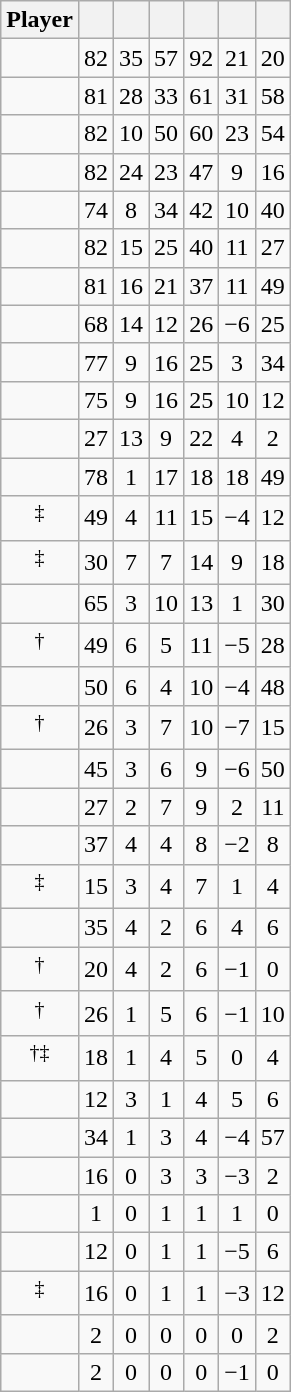<table class="wikitable sortable" style="text-align:center;">
<tr>
<th>Player</th>
<th></th>
<th></th>
<th></th>
<th></th>
<th data-sort-type="number"></th>
<th></th>
</tr>
<tr>
<td></td>
<td>82</td>
<td>35</td>
<td>57</td>
<td>92</td>
<td>21</td>
<td>20</td>
</tr>
<tr>
<td></td>
<td>81</td>
<td>28</td>
<td>33</td>
<td>61</td>
<td>31</td>
<td>58</td>
</tr>
<tr>
<td></td>
<td>82</td>
<td>10</td>
<td>50</td>
<td>60</td>
<td>23</td>
<td>54</td>
</tr>
<tr>
<td></td>
<td>82</td>
<td>24</td>
<td>23</td>
<td>47</td>
<td>9</td>
<td>16</td>
</tr>
<tr>
<td></td>
<td>74</td>
<td>8</td>
<td>34</td>
<td>42</td>
<td>10</td>
<td>40</td>
</tr>
<tr>
<td></td>
<td>82</td>
<td>15</td>
<td>25</td>
<td>40</td>
<td>11</td>
<td>27</td>
</tr>
<tr>
<td></td>
<td>81</td>
<td>16</td>
<td>21</td>
<td>37</td>
<td>11</td>
<td>49</td>
</tr>
<tr>
<td></td>
<td>68</td>
<td>14</td>
<td>12</td>
<td>26</td>
<td>−6</td>
<td>25</td>
</tr>
<tr>
<td></td>
<td>77</td>
<td>9</td>
<td>16</td>
<td>25</td>
<td>3</td>
<td>34</td>
</tr>
<tr>
<td></td>
<td>75</td>
<td>9</td>
<td>16</td>
<td>25</td>
<td>10</td>
<td>12</td>
</tr>
<tr>
<td></td>
<td>27</td>
<td>13</td>
<td>9</td>
<td>22</td>
<td>4</td>
<td>2</td>
</tr>
<tr>
<td></td>
<td>78</td>
<td>1</td>
<td>17</td>
<td>18</td>
<td>18</td>
<td>49</td>
</tr>
<tr>
<td><sup>‡</sup></td>
<td>49</td>
<td>4</td>
<td>11</td>
<td>15</td>
<td>−4</td>
<td>12</td>
</tr>
<tr>
<td><sup>‡</sup></td>
<td>30</td>
<td>7</td>
<td>7</td>
<td>14</td>
<td>9</td>
<td>18</td>
</tr>
<tr>
<td></td>
<td>65</td>
<td>3</td>
<td>10</td>
<td>13</td>
<td>1</td>
<td>30</td>
</tr>
<tr>
<td><sup>†</sup></td>
<td>49</td>
<td>6</td>
<td>5</td>
<td>11</td>
<td>−5</td>
<td>28</td>
</tr>
<tr>
<td></td>
<td>50</td>
<td>6</td>
<td>4</td>
<td>10</td>
<td>−4</td>
<td>48</td>
</tr>
<tr>
<td><sup>†</sup></td>
<td>26</td>
<td>3</td>
<td>7</td>
<td>10</td>
<td>−7</td>
<td>15</td>
</tr>
<tr>
<td></td>
<td>45</td>
<td>3</td>
<td>6</td>
<td>9</td>
<td>−6</td>
<td>50</td>
</tr>
<tr>
<td></td>
<td>27</td>
<td>2</td>
<td>7</td>
<td>9</td>
<td>2</td>
<td>11</td>
</tr>
<tr>
<td></td>
<td>37</td>
<td>4</td>
<td>4</td>
<td>8</td>
<td>−2</td>
<td>8</td>
</tr>
<tr>
<td><sup>‡</sup></td>
<td>15</td>
<td>3</td>
<td>4</td>
<td>7</td>
<td>1</td>
<td>4</td>
</tr>
<tr>
<td></td>
<td>35</td>
<td>4</td>
<td>2</td>
<td>6</td>
<td>4</td>
<td>6</td>
</tr>
<tr>
<td><sup>†</sup></td>
<td>20</td>
<td>4</td>
<td>2</td>
<td>6</td>
<td>−1</td>
<td>0</td>
</tr>
<tr>
<td><sup>†</sup></td>
<td>26</td>
<td>1</td>
<td>5</td>
<td>6</td>
<td>−1</td>
<td>10</td>
</tr>
<tr>
<td><sup>†‡</sup></td>
<td>18</td>
<td>1</td>
<td>4</td>
<td>5</td>
<td>0</td>
<td>4</td>
</tr>
<tr>
<td></td>
<td>12</td>
<td>3</td>
<td>1</td>
<td>4</td>
<td>5</td>
<td>6</td>
</tr>
<tr>
<td></td>
<td>34</td>
<td>1</td>
<td>3</td>
<td>4</td>
<td>−4</td>
<td>57</td>
</tr>
<tr>
<td></td>
<td>16</td>
<td>0</td>
<td>3</td>
<td>3</td>
<td>−3</td>
<td>2</td>
</tr>
<tr>
<td></td>
<td>1</td>
<td>0</td>
<td>1</td>
<td>1</td>
<td>1</td>
<td>0</td>
</tr>
<tr>
<td></td>
<td>12</td>
<td>0</td>
<td>1</td>
<td>1</td>
<td>−5</td>
<td>6</td>
</tr>
<tr>
<td><sup>‡</sup></td>
<td>16</td>
<td>0</td>
<td>1</td>
<td>1</td>
<td>−3</td>
<td>12</td>
</tr>
<tr>
<td></td>
<td>2</td>
<td>0</td>
<td>0</td>
<td>0</td>
<td>0</td>
<td>2</td>
</tr>
<tr>
<td></td>
<td>2</td>
<td>0</td>
<td>0</td>
<td>0</td>
<td>−1</td>
<td>0</td>
</tr>
</table>
